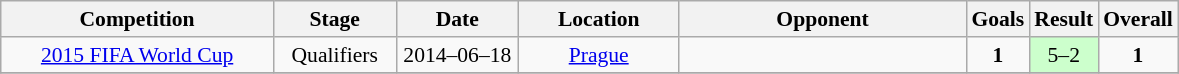<table class="wikitable" style="font-size:90%">
<tr>
<th width=175px>Competition</th>
<th width=75px>Stage</th>
<th width=75px>Date</th>
<th width=100px>Location</th>
<th width=185px>Opponent</th>
<th width=25px>Goals</th>
<th width=25>Result</th>
<th width=25px>Overall</th>
</tr>
<tr align=center>
<td><a href='#'>2015 FIFA World Cup</a></td>
<td>Qualifiers</td>
<td>2014–06–18</td>
<td><a href='#'>Prague</a></td>
<td align=left></td>
<td><strong>1</strong></td>
<td bgcolor=#CCFFCC>5–2</td>
<td><strong>1</strong></td>
</tr>
<tr>
</tr>
</table>
